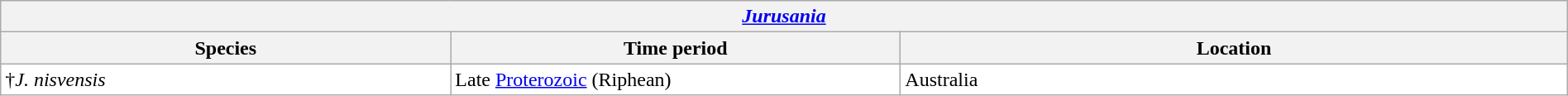<table class="wikitable sortable" style="background:white; width:100%;">
<tr>
<th colspan="5" align="center"><em><a href='#'>Jurusania</a></em> </th>
</tr>
<tr>
<th style=width:200px>Species</th>
<th style=width:200px>Time period</th>
<th style=width:300px>Location</th>
</tr>
<tr>
<td>†<em>J. nisvensis</em></td>
<td>Late <a href='#'>Proterozoic</a> (Riphean)</td>
<td>Australia</td>
</tr>
</table>
